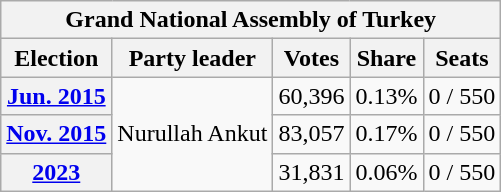<table class="wikitable">
<tr>
<th colspan="5"><strong>Grand National Assembly of Turkey</strong></th>
</tr>
<tr>
<th><strong>Election</strong></th>
<th><strong>Party leader</strong></th>
<th><strong>Votes</strong></th>
<th><strong>Share</strong></th>
<th><strong>Seats</strong></th>
</tr>
<tr>
<th><a href='#'>Jun. 2015</a></th>
<td rowspan="3">Nurullah Ankut</td>
<td>60,396</td>
<td>0.13%</td>
<td>0 / 550</td>
</tr>
<tr>
<th><a href='#'>Nov. 2015</a></th>
<td>83,057</td>
<td>0.17%</td>
<td>0 / 550</td>
</tr>
<tr>
<th><a href='#'>2023</a></th>
<td>31,831</td>
<td>0.06%</td>
<td>0 / 550</td>
</tr>
</table>
